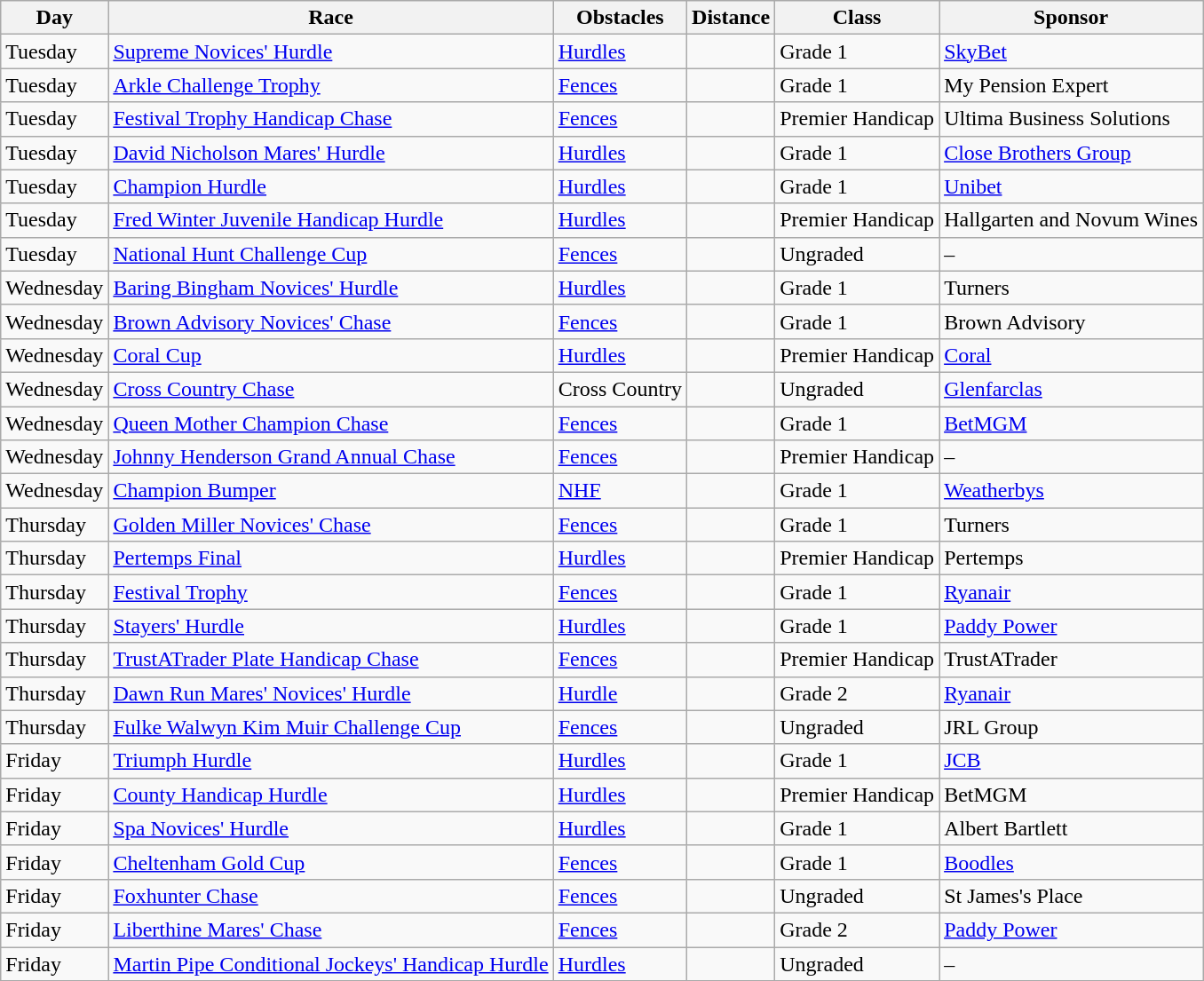<table class="wikitable sortable">
<tr>
<th>Day</th>
<th>Race</th>
<th>Obstacles</th>
<th>Distance</th>
<th>Class</th>
<th>Sponsor</th>
</tr>
<tr>
<td>Tuesday</td>
<td><a href='#'>Supreme Novices' Hurdle</a></td>
<td><a href='#'>Hurdles</a></td>
<td></td>
<td>Grade 1</td>
<td><a href='#'>SkyBet</a></td>
</tr>
<tr>
<td>Tuesday</td>
<td><a href='#'>Arkle Challenge Trophy</a></td>
<td><a href='#'>Fences</a></td>
<td></td>
<td>Grade 1</td>
<td>My Pension Expert</td>
</tr>
<tr>
<td>Tuesday</td>
<td><a href='#'>Festival Trophy Handicap Chase</a></td>
<td><a href='#'>Fences</a></td>
<td></td>
<td>Premier Handicap</td>
<td>Ultima Business Solutions</td>
</tr>
<tr>
<td>Tuesday</td>
<td><a href='#'>David Nicholson Mares' Hurdle</a></td>
<td><a href='#'>Hurdles</a></td>
<td></td>
<td>Grade 1</td>
<td><a href='#'>Close Brothers Group</a></td>
</tr>
<tr>
<td>Tuesday</td>
<td><a href='#'>Champion Hurdle</a></td>
<td><a href='#'>Hurdles</a></td>
<td></td>
<td>Grade 1</td>
<td><a href='#'>Unibet</a></td>
</tr>
<tr>
<td>Tuesday</td>
<td><a href='#'>Fred Winter Juvenile Handicap Hurdle</a></td>
<td><a href='#'>Hurdles</a></td>
<td></td>
<td>Premier Handicap</td>
<td>Hallgarten and Novum Wines</td>
</tr>
<tr>
<td>Tuesday</td>
<td><a href='#'>National Hunt Challenge Cup</a></td>
<td><a href='#'>Fences</a></td>
<td></td>
<td>Ungraded</td>
<td>–</td>
</tr>
<tr>
<td>Wednesday</td>
<td><a href='#'>Baring Bingham Novices' Hurdle</a></td>
<td><a href='#'>Hurdles</a></td>
<td></td>
<td>Grade 1</td>
<td>Turners</td>
</tr>
<tr>
<td>Wednesday</td>
<td><a href='#'>Brown Advisory Novices' Chase</a></td>
<td><a href='#'>Fences</a></td>
<td></td>
<td>Grade 1</td>
<td>Brown Advisory</td>
</tr>
<tr>
<td>Wednesday</td>
<td><a href='#'>Coral Cup</a></td>
<td><a href='#'>Hurdles</a></td>
<td></td>
<td>Premier Handicap</td>
<td><a href='#'>Coral</a></td>
</tr>
<tr>
<td>Wednesday</td>
<td><a href='#'>Cross Country Chase</a></td>
<td>Cross Country</td>
<td></td>
<td>Ungraded</td>
<td><a href='#'>Glenfarclas</a></td>
</tr>
<tr>
<td>Wednesday</td>
<td><a href='#'>Queen Mother Champion Chase</a></td>
<td><a href='#'>Fences</a></td>
<td></td>
<td>Grade 1</td>
<td><a href='#'>BetMGM</a></td>
</tr>
<tr>
<td>Wednesday</td>
<td><a href='#'>Johnny Henderson Grand Annual Chase</a></td>
<td><a href='#'>Fences</a></td>
<td></td>
<td>Premier Handicap</td>
<td>–</td>
</tr>
<tr>
<td>Wednesday</td>
<td><a href='#'>Champion Bumper</a></td>
<td><a href='#'>NHF</a></td>
<td></td>
<td>Grade 1</td>
<td><a href='#'>Weatherbys</a></td>
</tr>
<tr>
<td>Thursday</td>
<td><a href='#'>Golden Miller Novices' Chase</a></td>
<td><a href='#'>Fences</a></td>
<td></td>
<td>Grade 1</td>
<td>Turners</td>
</tr>
<tr>
<td>Thursday</td>
<td><a href='#'>Pertemps Final</a></td>
<td><a href='#'>Hurdles</a></td>
<td></td>
<td>Premier Handicap</td>
<td>Pertemps</td>
</tr>
<tr>
<td>Thursday</td>
<td><a href='#'>Festival Trophy</a></td>
<td><a href='#'>Fences</a></td>
<td></td>
<td>Grade 1</td>
<td><a href='#'>Ryanair</a></td>
</tr>
<tr>
<td>Thursday</td>
<td><a href='#'>Stayers' Hurdle</a></td>
<td><a href='#'>Hurdles</a></td>
<td></td>
<td>Grade 1</td>
<td><a href='#'>Paddy Power</a></td>
</tr>
<tr>
<td>Thursday</td>
<td><a href='#'>TrustATrader Plate Handicap Chase</a></td>
<td><a href='#'>Fences</a></td>
<td></td>
<td>Premier Handicap</td>
<td>TrustATrader</td>
</tr>
<tr>
<td>Thursday</td>
<td><a href='#'>Dawn Run Mares' Novices' Hurdle</a></td>
<td><a href='#'>Hurdle</a></td>
<td></td>
<td>Grade 2</td>
<td><a href='#'>Ryanair</a></td>
</tr>
<tr>
<td>Thursday</td>
<td><a href='#'>Fulke Walwyn Kim Muir Challenge Cup</a></td>
<td><a href='#'>Fences</a></td>
<td></td>
<td>Ungraded</td>
<td>JRL Group</td>
</tr>
<tr>
<td>Friday</td>
<td><a href='#'>Triumph Hurdle</a></td>
<td><a href='#'>Hurdles</a></td>
<td></td>
<td>Grade 1</td>
<td><a href='#'>JCB</a></td>
</tr>
<tr>
<td>Friday</td>
<td><a href='#'>County Handicap Hurdle</a></td>
<td><a href='#'>Hurdles</a></td>
<td></td>
<td>Premier Handicap</td>
<td>BetMGM</td>
</tr>
<tr>
<td>Friday</td>
<td><a href='#'>Spa Novices' Hurdle</a></td>
<td><a href='#'>Hurdles</a></td>
<td></td>
<td>Grade 1</td>
<td>Albert Bartlett</td>
</tr>
<tr>
<td>Friday</td>
<td><a href='#'>Cheltenham Gold Cup</a></td>
<td><a href='#'>Fences</a></td>
<td></td>
<td>Grade 1</td>
<td><a href='#'>Boodles</a></td>
</tr>
<tr>
<td>Friday</td>
<td><a href='#'>Foxhunter Chase</a></td>
<td><a href='#'>Fences</a></td>
<td></td>
<td>Ungraded</td>
<td>St James's Place</td>
</tr>
<tr>
<td>Friday</td>
<td><a href='#'>Liberthine Mares' Chase</a></td>
<td><a href='#'>Fences</a></td>
<td></td>
<td>Grade 2</td>
<td><a href='#'>Paddy Power</a></td>
</tr>
<tr>
<td>Friday</td>
<td><a href='#'>Martin Pipe Conditional Jockeys' Handicap Hurdle</a></td>
<td><a href='#'>Hurdles</a></td>
<td></td>
<td>Ungraded</td>
<td>–</td>
</tr>
</table>
